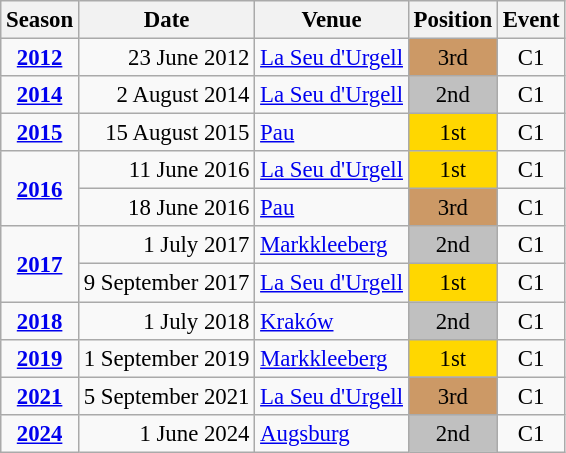<table class="wikitable" style="text-align:center; font-size:95%;">
<tr>
<th>Season</th>
<th>Date</th>
<th>Venue</th>
<th>Position</th>
<th>Event</th>
</tr>
<tr>
<td><strong><a href='#'>2012</a></strong></td>
<td align=right>23 June 2012</td>
<td align=left><a href='#'>La Seu d'Urgell</a></td>
<td bgcolor=cc9966>3rd</td>
<td>C1</td>
</tr>
<tr>
<td><strong><a href='#'>2014</a></strong></td>
<td align=right>2 August 2014</td>
<td align=left><a href='#'>La Seu d'Urgell</a></td>
<td bgcolor=silver>2nd</td>
<td>C1</td>
</tr>
<tr>
<td><strong><a href='#'>2015</a></strong></td>
<td align=right>15 August 2015</td>
<td align=left><a href='#'>Pau</a></td>
<td bgcolor=gold>1st</td>
<td>C1</td>
</tr>
<tr>
<td rowspan=2><strong><a href='#'>2016</a></strong></td>
<td align=right>11 June 2016</td>
<td align=left><a href='#'>La Seu d'Urgell</a></td>
<td bgcolor=gold>1st</td>
<td>C1</td>
</tr>
<tr>
<td align=right>18 June 2016</td>
<td align=left><a href='#'>Pau</a></td>
<td bgcolor=cc9966>3rd</td>
<td>C1</td>
</tr>
<tr>
<td rowspan=2><strong><a href='#'>2017</a></strong></td>
<td align=right>1 July 2017</td>
<td align=left><a href='#'>Markkleeberg</a></td>
<td bgcolor=silver>2nd</td>
<td>C1</td>
</tr>
<tr>
<td align=right>9 September 2017</td>
<td align=left><a href='#'>La Seu d'Urgell</a></td>
<td bgcolor=gold>1st</td>
<td>C1</td>
</tr>
<tr>
<td><strong><a href='#'>2018</a></strong></td>
<td align=right>1 July 2018</td>
<td align=left><a href='#'>Kraków</a></td>
<td bgcolor=silver>2nd</td>
<td>C1</td>
</tr>
<tr>
<td><strong><a href='#'>2019</a></strong></td>
<td align=right>1 September 2019</td>
<td align=left><a href='#'>Markkleeberg</a></td>
<td bgcolor=gold>1st</td>
<td>C1</td>
</tr>
<tr>
<td><strong><a href='#'>2021</a></strong></td>
<td align=right>5 September 2021</td>
<td align=left><a href='#'>La Seu d'Urgell</a></td>
<td bgcolor=cc9966>3rd</td>
<td>C1</td>
</tr>
<tr>
<td><strong><a href='#'>2024</a></strong></td>
<td align=right>1 June 2024</td>
<td align=left><a href='#'>Augsburg</a></td>
<td bgcolor=silver>2nd</td>
<td>C1</td>
</tr>
</table>
